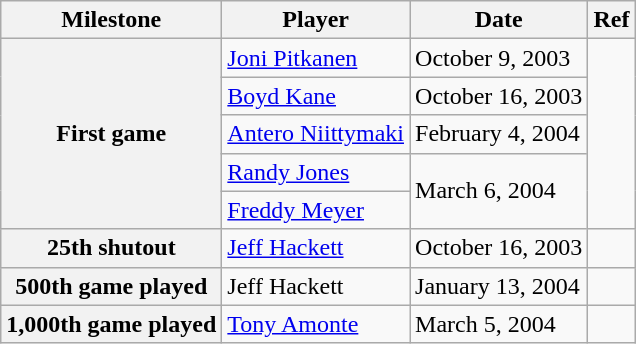<table class="wikitable">
<tr>
<th scope="col">Milestone</th>
<th scope="col">Player</th>
<th scope="col">Date</th>
<th scope="col">Ref</th>
</tr>
<tr>
<th rowspan=5>First game</th>
<td><a href='#'>Joni Pitkanen</a></td>
<td>October 9, 2003</td>
<td rowspan=5></td>
</tr>
<tr>
<td><a href='#'>Boyd Kane</a></td>
<td>October 16, 2003</td>
</tr>
<tr>
<td><a href='#'>Antero Niittymaki</a></td>
<td>February 4, 2004</td>
</tr>
<tr>
<td><a href='#'>Randy Jones</a></td>
<td rowspan=2>March 6, 2004</td>
</tr>
<tr>
<td><a href='#'>Freddy Meyer</a></td>
</tr>
<tr>
<th>25th shutout</th>
<td><a href='#'>Jeff Hackett</a></td>
<td>October 16, 2003</td>
<td></td>
</tr>
<tr>
<th>500th game played</th>
<td>Jeff Hackett</td>
<td>January 13, 2004</td>
<td></td>
</tr>
<tr>
<th>1,000th game played</th>
<td><a href='#'>Tony Amonte</a></td>
<td>March 5, 2004</td>
<td></td>
</tr>
</table>
